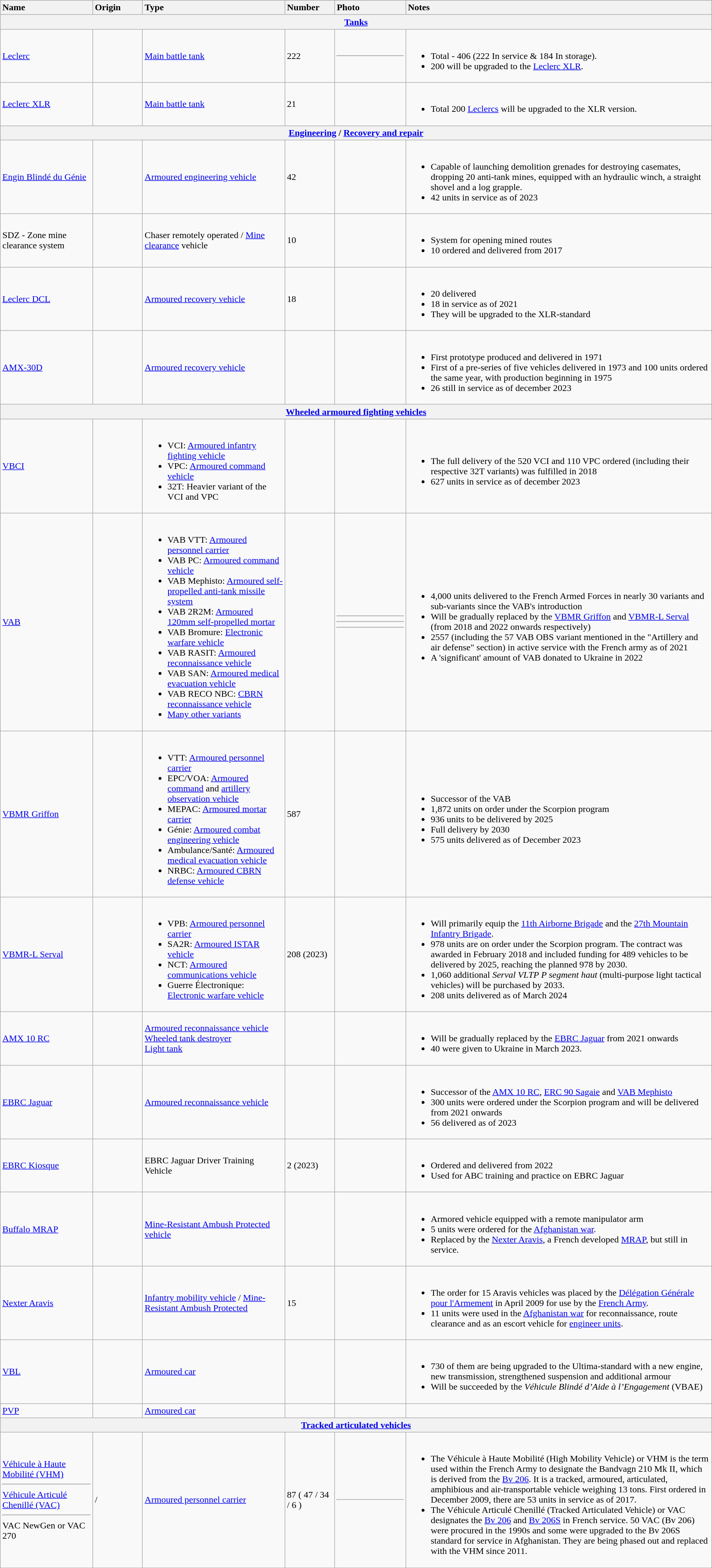<table class="wikitable">
<tr>
<th style="text-align: left; width:13%;">Name</th>
<th style="text-align: left; width:7%;">Origin</th>
<th style="text-align: left; width:20%;">Type</th>
<th style="text-align: left; width:7%;">Number</th>
<th style="text-align: left; width:10%; ">Photo</th>
<th style="text-align: left; width:43%;">Notes</th>
</tr>
<tr>
<th colspan="6" style="align: center;"><a href='#'>Tanks</a></th>
</tr>
<tr>
<td><a href='#'>Leclerc</a></td>
<td></td>
<td><a href='#'>Main battle tank</a></td>
<td>222</td>
<td><hr></td>
<td><br><ul><li>Total - 406 (222 In service & 184 In storage).</li><li>200 will be upgraded to the <a href='#'>Leclerc XLR</a>.</li></ul></td>
</tr>
<tr>
<td><a href='#'>Leclerc XLR</a></td>
<td></td>
<td><a href='#'>Main battle tank</a></td>
<td>21</td>
<td></td>
<td><br><ul><li>Total 200 <a href='#'>Leclercs</a> will be upgraded to the XLR version.</li></ul></td>
</tr>
<tr>
<th colspan="6" style="align: center;"><a href='#'>Engineering</a> / <a href='#'>Recovery and repair</a></th>
</tr>
<tr>
<td><a href='#'>Engin Blindé du Génie</a></td>
<td></td>
<td><a href='#'>Armoured engineering vehicle</a></td>
<td>42</td>
<td></td>
<td><br><ul><li>Capable of launching demolition grenades for destroying casemates, dropping 20 anti-tank mines, equipped with an hydraulic winch, a straight shovel and a log grapple.</li><li>42 units in service as of 2023</li></ul></td>
</tr>
<tr>
<td>SDZ - Zone mine clearance system</td>
<td></td>
<td>Chaser remotely operated / <a href='#'>Mine clearance</a> vehicle</td>
<td>10</td>
<td></td>
<td><br><ul><li>System for opening mined routes</li><li>10 ordered and delivered from 2017</li></ul></td>
</tr>
<tr>
<td><a href='#'>Leclerc DCL</a></td>
<td></td>
<td><a href='#'>Armoured recovery vehicle</a></td>
<td>18</td>
<td></td>
<td><br><ul><li>20 delivered</li><li>18 in service as of 2021</li><li>They will be upgraded to the XLR-standard</li></ul></td>
</tr>
<tr>
<td><a href='#'>AMX-30D</a></td>
<td></td>
<td><a href='#'>Armoured recovery vehicle</a></td>
<td></td>
<td></td>
<td><br><ul><li>First prototype produced and delivered in 1971</li><li>First of a pre-series of five vehicles delivered in 1973 and 100 units ordered the same year, with production beginning in 1975</li><li>26 still in service as of december 2023</li></ul></td>
</tr>
<tr>
<th colspan="6" style="align: center;"><a href='#'>Wheeled armoured fighting vehicles</a></th>
</tr>
<tr>
<td><a href='#'>VBCI</a></td>
<td></td>
<td><br><ul><li>VCI: <a href='#'>Armoured infantry fighting vehicle</a></li><li>VPC: <a href='#'>Armoured command vehicle</a></li><li>32T: Heavier variant of the VCI and VPC</li></ul></td>
<td></td>
<td></td>
<td><br><ul><li>The full delivery of the 520 VCI and 110 VPC ordered (including their respective 32T variants) was fulfilled in 2018</li><li>627 units in service as of december 2023</li></ul></td>
</tr>
<tr>
<td><a href='#'>VAB</a></td>
<td></td>
<td><br><ul><li>VAB VTT: <a href='#'>Armoured personnel carrier</a></li><li>VAB PC: <a href='#'>Armoured command vehicle</a></li><li>VAB Mephisto: <a href='#'>Armoured self-propelled anti-tank missile system</a></li><li>VAB 2R2M: <a href='#'>Armoured 120mm self-propelled mortar</a></li><li>VAB Bromure: <a href='#'>Electronic warfare vehicle</a></li><li>VAB RASIT: <a href='#'>Armoured reconnaissance vehicle</a></li><li>VAB SAN: <a href='#'>Armoured medical evacuation vehicle</a></li><li>VAB RECO NBC: <a href='#'>CBRN reconnaissance vehicle</a></li><li><a href='#'>Many other variants</a></li></ul></td>
<td></td>
<td><hr><hr><hr></td>
<td><br><ul><li>4,000 units delivered to the French Armed Forces in nearly 30 variants and sub-variants since the VAB's introduction</li><li>Will be gradually replaced by the <a href='#'>VBMR Griffon</a> and <a href='#'>VBMR-L Serval</a> (from 2018 and 2022 onwards respectively)</li><li>2557 (including the 57 VAB OBS variant mentioned in the "Artillery and air defense" section) in active service with the French army as of 2021</li><li>A 'significant' amount of VAB donated to Ukraine in 2022</li></ul></td>
</tr>
<tr>
<td><a href='#'>VBMR Griffon</a></td>
<td></td>
<td><br><ul><li>VTT: <a href='#'>Armoured personnel carrier</a></li><li>EPC/VOA: <a href='#'>Armoured command</a> and <a href='#'>artillery observation vehicle</a></li><li>MEPAC: <a href='#'>Armoured mortar carrier</a></li><li>Génie: <a href='#'>Armoured combat engineering vehicle</a></li><li>Ambulance/Santé: <a href='#'>Armoured medical evacuation vehicle</a></li><li>NRBC: <a href='#'>Armoured CBRN defense vehicle</a></li></ul></td>
<td>587</td>
<td></td>
<td><br><ul><li>Successor of the VAB</li><li>1,872 units on order under the Scorpion program</li><li>936 units to be delivered by 2025</li><li>Full delivery by 2030</li><li>575 units delivered as of December 2023</li></ul></td>
</tr>
<tr>
<td><a href='#'>VBMR-L Serval</a></td>
<td></td>
<td><br><ul><li>VPB: <a href='#'>Armoured personnel carrier</a></li><li>SA2R: <a href='#'>Armoured ISTAR vehicle</a></li><li>NCT: <a href='#'>Armoured communications vehicle</a></li><li>Guerre Électronique: <a href='#'>Electronic warfare vehicle</a></li></ul></td>
<td>208 (2023)</td>
<td></td>
<td><br><ul><li>Will primarily equip the <a href='#'>11th Airborne Brigade</a> and the <a href='#'>27th Mountain Infantry Brigade</a>.</li><li>978 units are on order under the Scorpion program. The contract was awarded in February 2018 and included funding for 489 vehicles to be delivered by 2025, reaching the planned 978 by 2030.</li><li>1,060 additional <em>Serval VLTP P segment haut</em> (multi-purpose light tactical vehicles) will be purchased by 2033.</li><li>208 units delivered as of March 2024</li></ul></td>
</tr>
<tr>
<td><a href='#'>AMX 10 RC</a></td>
<td></td>
<td><a href='#'>Armoured reconnaissance vehicle</a><br><a href='#'>Wheeled tank destroyer</a><br><a href='#'>Light tank</a></td>
<td></td>
<td></td>
<td><br><ul><li>Will be gradually replaced by the <a href='#'>EBRC Jaguar</a> from 2021 onwards</li><li>40 were given to Ukraine in March 2023.</li></ul></td>
</tr>
<tr>
<td><a href='#'>EBRC Jaguar</a></td>
<td></td>
<td><a href='#'>Armoured reconnaissance vehicle</a></td>
<td></td>
<td></td>
<td><br><ul><li>Successor of the <a href='#'>AMX 10 RC</a>, <a href='#'>ERC 90 Sagaie</a> and <a href='#'>VAB Mephisto</a></li><li>300 units were ordered under the Scorpion program and will be delivered from 2021 onwards</li><li>56 delivered as of 2023</li></ul></td>
</tr>
<tr>
<td><a href='#'>EBRC Kiosque</a></td>
<td></td>
<td>EBRC Jaguar Driver Training Vehicle</td>
<td>2 (2023)</td>
<td></td>
<td><br><ul><li>Ordered and delivered from 2022</li><li>Used for ABC training and practice on EBRC Jaguar</li></ul></td>
</tr>
<tr>
<td><a href='#'>Buffalo MRAP</a></td>
<td></td>
<td><a href='#'>Mine-Resistant Ambush Protected vehicle</a></td>
<td></td>
<td></td>
<td><br><ul><li>Armored vehicle equipped with a remote manipulator arm</li><li>5 units were ordered for the <a href='#'>Afghanistan war</a>.</li><li>Replaced by the <a href='#'>Nexter Aravis</a>, a French developed <a href='#'>MRAP</a>, but still in service.</li></ul></td>
</tr>
<tr>
<td><a href='#'>Nexter Aravis</a></td>
<td><br></td>
<td><a href='#'>Infantry mobility vehicle</a> / <a href='#'>Mine-Resistant Ambush Protected</a></td>
<td>15</td>
<td></td>
<td><br><ul><li>The order for 15 Aravis vehicles was placed by the <a href='#'>Délégation Générale pour l'Armement</a> in April 2009 for use by the <a href='#'>French Army</a>.</li><li>11 units were used in the <a href='#'>Afghanistan war</a> for reconnaissance, route clearance and as an escort vehicle for <a href='#'>engineer units</a>.</li></ul></td>
</tr>
<tr>
<td><a href='#'>VBL</a></td>
<td></td>
<td><a href='#'>Armoured car</a></td>
<td></td>
<td></td>
<td><br><ul><li>730 of them are being upgraded to the Ultima-standard with a new engine, new transmission, strengthened suspension and additional armour</li><li>Will be succeeded by the <em>Véhicule Blindé d’Aide à l’Engagement</em> (VBAE)</li></ul></td>
</tr>
<tr>
<td><a href='#'>PVP</a></td>
<td></td>
<td><a href='#'>Armoured car</a></td>
<td></td>
<td></td>
</tr>
<tr>
<th colspan="6" style="align: center;"><a href='#'>Tracked articulated vehicles</a></th>
</tr>
<tr>
<td><a href='#'>Véhicule à Haute Mobilité (VHM)</a><hr><a href='#'>Véhicule Articulé Chenillé (VAC)</a><hr>VAC NewGen or VAC 270</td>
<td> / </td>
<td><a href='#'>Armoured personnel carrier</a></td>
<td>87 ( 47 / 34 / 6 )</td>
<td><hr></td>
<td><br><ul><li>The Véhicule à Haute Mobilité (High Mobility Vehicle) or VHM is the term used within the French Army to designate the Bandvagn 210 Mk II, which is derived from the <a href='#'>Bv 206</a>. It is a tracked, armoured, articulated, amphibious and air-transportable vehicle weighing 13 tons. First ordered in December 2009, there are 53 units in service as of 2017.</li><li>The Véhicule Articulé Chenillé (Tracked Articulated Vehicle) or VAC designates the <a href='#'>Bv 206</a> and <a href='#'>Bv 206S</a> in French service. 50 VAC (Bv 206) were procured in the 1990s and some were upgraded to the Bv 206S standard for service in Afghanistan. They are being phased out and replaced with the VHM since 2011.</li></ul></td>
</tr>
</table>
